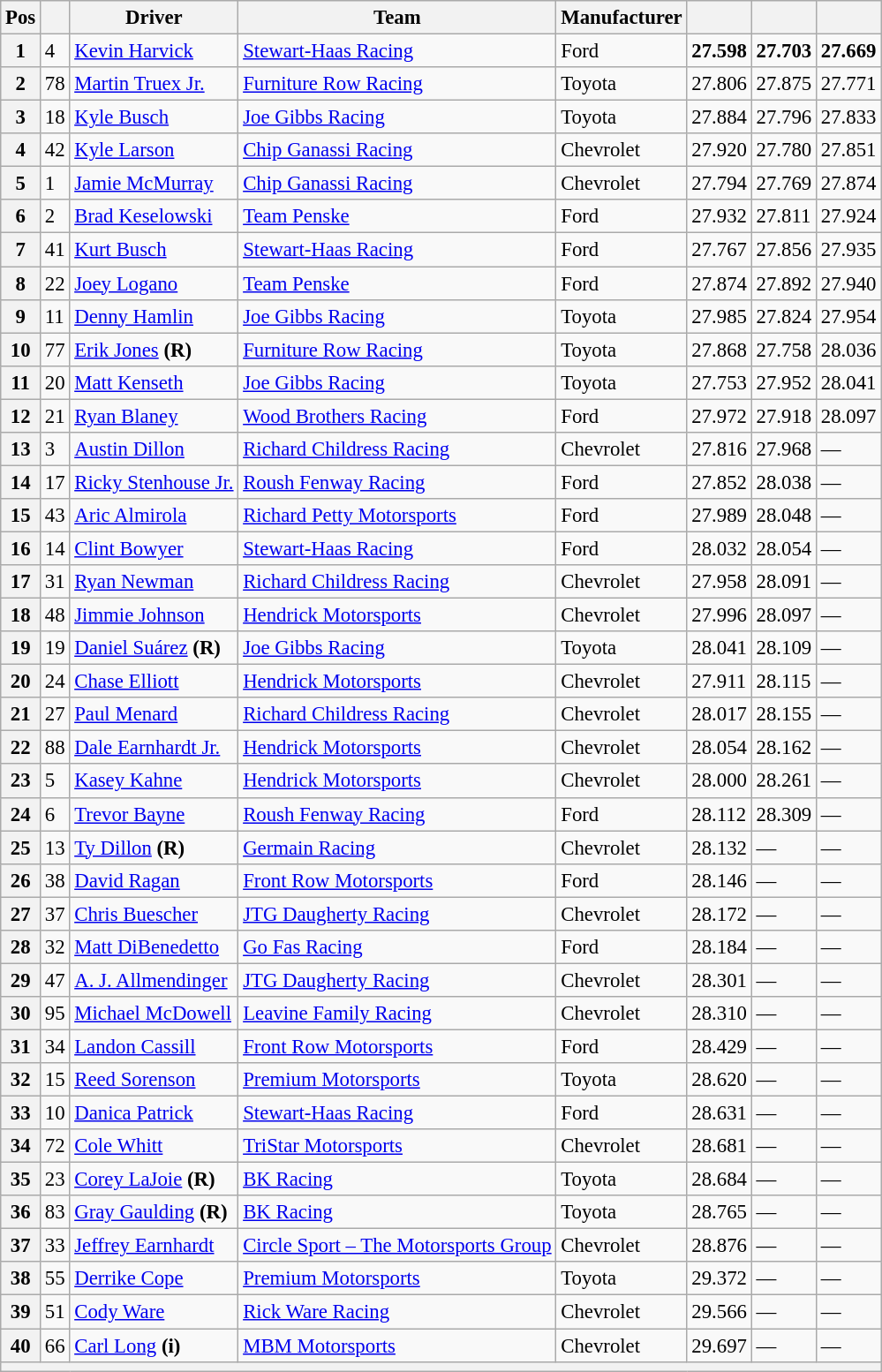<table class="wikitable" style="font-size:95%">
<tr>
<th>Pos</th>
<th></th>
<th>Driver</th>
<th>Team</th>
<th>Manufacturer</th>
<th></th>
<th></th>
<th></th>
</tr>
<tr>
<th>1</th>
<td>4</td>
<td><a href='#'>Kevin Harvick</a></td>
<td><a href='#'>Stewart-Haas Racing</a></td>
<td>Ford</td>
<td><strong>27.598</strong></td>
<td><strong>27.703</strong></td>
<td><strong>27.669</strong></td>
</tr>
<tr>
<th>2</th>
<td>78</td>
<td><a href='#'>Martin Truex Jr.</a></td>
<td><a href='#'>Furniture Row Racing</a></td>
<td>Toyota</td>
<td>27.806</td>
<td>27.875</td>
<td>27.771</td>
</tr>
<tr>
<th>3</th>
<td>18</td>
<td><a href='#'>Kyle Busch</a></td>
<td><a href='#'>Joe Gibbs Racing</a></td>
<td>Toyota</td>
<td>27.884</td>
<td>27.796</td>
<td>27.833</td>
</tr>
<tr>
<th>4</th>
<td>42</td>
<td><a href='#'>Kyle Larson</a></td>
<td><a href='#'>Chip Ganassi Racing</a></td>
<td>Chevrolet</td>
<td>27.920</td>
<td>27.780</td>
<td>27.851</td>
</tr>
<tr>
<th>5</th>
<td>1</td>
<td><a href='#'>Jamie McMurray</a></td>
<td><a href='#'>Chip Ganassi Racing</a></td>
<td>Chevrolet</td>
<td>27.794</td>
<td>27.769</td>
<td>27.874</td>
</tr>
<tr>
<th>6</th>
<td>2</td>
<td><a href='#'>Brad Keselowski</a></td>
<td><a href='#'>Team Penske</a></td>
<td>Ford</td>
<td>27.932</td>
<td>27.811</td>
<td>27.924</td>
</tr>
<tr>
<th>7</th>
<td>41</td>
<td><a href='#'>Kurt Busch</a></td>
<td><a href='#'>Stewart-Haas Racing</a></td>
<td>Ford</td>
<td>27.767</td>
<td>27.856</td>
<td>27.935</td>
</tr>
<tr>
<th>8</th>
<td>22</td>
<td><a href='#'>Joey Logano</a></td>
<td><a href='#'>Team Penske</a></td>
<td>Ford</td>
<td>27.874</td>
<td>27.892</td>
<td>27.940</td>
</tr>
<tr>
<th>9</th>
<td>11</td>
<td><a href='#'>Denny Hamlin</a></td>
<td><a href='#'>Joe Gibbs Racing</a></td>
<td>Toyota</td>
<td>27.985</td>
<td>27.824</td>
<td>27.954</td>
</tr>
<tr>
<th>10</th>
<td>77</td>
<td><a href='#'>Erik Jones</a> <strong>(R)</strong></td>
<td><a href='#'>Furniture Row Racing</a></td>
<td>Toyota</td>
<td>27.868</td>
<td>27.758</td>
<td>28.036</td>
</tr>
<tr>
<th>11</th>
<td>20</td>
<td><a href='#'>Matt Kenseth</a></td>
<td><a href='#'>Joe Gibbs Racing</a></td>
<td>Toyota</td>
<td>27.753</td>
<td>27.952</td>
<td>28.041</td>
</tr>
<tr>
<th>12</th>
<td>21</td>
<td><a href='#'>Ryan Blaney</a></td>
<td><a href='#'>Wood Brothers Racing</a></td>
<td>Ford</td>
<td>27.972</td>
<td>27.918</td>
<td>28.097</td>
</tr>
<tr>
<th>13</th>
<td>3</td>
<td><a href='#'>Austin Dillon</a></td>
<td><a href='#'>Richard Childress Racing</a></td>
<td>Chevrolet</td>
<td>27.816</td>
<td>27.968</td>
<td>—</td>
</tr>
<tr>
<th>14</th>
<td>17</td>
<td><a href='#'>Ricky Stenhouse Jr.</a></td>
<td><a href='#'>Roush Fenway Racing</a></td>
<td>Ford</td>
<td>27.852</td>
<td>28.038</td>
<td>—</td>
</tr>
<tr>
<th>15</th>
<td>43</td>
<td><a href='#'>Aric Almirola</a></td>
<td><a href='#'>Richard Petty Motorsports</a></td>
<td>Ford</td>
<td>27.989</td>
<td>28.048</td>
<td>—</td>
</tr>
<tr>
<th>16</th>
<td>14</td>
<td><a href='#'>Clint Bowyer</a></td>
<td><a href='#'>Stewart-Haas Racing</a></td>
<td>Ford</td>
<td>28.032</td>
<td>28.054</td>
<td>—</td>
</tr>
<tr>
<th>17</th>
<td>31</td>
<td><a href='#'>Ryan Newman</a></td>
<td><a href='#'>Richard Childress Racing</a></td>
<td>Chevrolet</td>
<td>27.958</td>
<td>28.091</td>
<td>—</td>
</tr>
<tr>
<th>18</th>
<td>48</td>
<td><a href='#'>Jimmie Johnson</a></td>
<td><a href='#'>Hendrick Motorsports</a></td>
<td>Chevrolet</td>
<td>27.996</td>
<td>28.097</td>
<td>—</td>
</tr>
<tr>
<th>19</th>
<td>19</td>
<td><a href='#'>Daniel Suárez</a> <strong>(R)</strong></td>
<td><a href='#'>Joe Gibbs Racing</a></td>
<td>Toyota</td>
<td>28.041</td>
<td>28.109</td>
<td>—</td>
</tr>
<tr>
<th>20</th>
<td>24</td>
<td><a href='#'>Chase Elliott</a></td>
<td><a href='#'>Hendrick Motorsports</a></td>
<td>Chevrolet</td>
<td>27.911</td>
<td>28.115</td>
<td>—</td>
</tr>
<tr>
<th>21</th>
<td>27</td>
<td><a href='#'>Paul Menard</a></td>
<td><a href='#'>Richard Childress Racing</a></td>
<td>Chevrolet</td>
<td>28.017</td>
<td>28.155</td>
<td>—</td>
</tr>
<tr>
<th>22</th>
<td>88</td>
<td><a href='#'>Dale Earnhardt Jr.</a></td>
<td><a href='#'>Hendrick Motorsports</a></td>
<td>Chevrolet</td>
<td>28.054</td>
<td>28.162</td>
<td>—</td>
</tr>
<tr>
<th>23</th>
<td>5</td>
<td><a href='#'>Kasey Kahne</a></td>
<td><a href='#'>Hendrick Motorsports</a></td>
<td>Chevrolet</td>
<td>28.000</td>
<td>28.261</td>
<td>—</td>
</tr>
<tr>
<th>24</th>
<td>6</td>
<td><a href='#'>Trevor Bayne</a></td>
<td><a href='#'>Roush Fenway Racing</a></td>
<td>Ford</td>
<td>28.112</td>
<td>28.309</td>
<td>—</td>
</tr>
<tr>
<th>25</th>
<td>13</td>
<td><a href='#'>Ty Dillon</a> <strong>(R)</strong></td>
<td><a href='#'>Germain Racing</a></td>
<td>Chevrolet</td>
<td>28.132</td>
<td>—</td>
<td>—</td>
</tr>
<tr>
<th>26</th>
<td>38</td>
<td><a href='#'>David Ragan</a></td>
<td><a href='#'>Front Row Motorsports</a></td>
<td>Ford</td>
<td>28.146</td>
<td>—</td>
<td>—</td>
</tr>
<tr>
<th>27</th>
<td>37</td>
<td><a href='#'>Chris Buescher</a></td>
<td><a href='#'>JTG Daugherty Racing</a></td>
<td>Chevrolet</td>
<td>28.172</td>
<td>—</td>
<td>—</td>
</tr>
<tr>
<th>28</th>
<td>32</td>
<td><a href='#'>Matt DiBenedetto</a></td>
<td><a href='#'>Go Fas Racing</a></td>
<td>Ford</td>
<td>28.184</td>
<td>—</td>
<td>—</td>
</tr>
<tr>
<th>29</th>
<td>47</td>
<td><a href='#'>A. J. Allmendinger</a></td>
<td><a href='#'>JTG Daugherty Racing</a></td>
<td>Chevrolet</td>
<td>28.301</td>
<td>—</td>
<td>—</td>
</tr>
<tr>
<th>30</th>
<td>95</td>
<td><a href='#'>Michael McDowell</a></td>
<td><a href='#'>Leavine Family Racing</a></td>
<td>Chevrolet</td>
<td>28.310</td>
<td>—</td>
<td>—</td>
</tr>
<tr>
<th>31</th>
<td>34</td>
<td><a href='#'>Landon Cassill</a></td>
<td><a href='#'>Front Row Motorsports</a></td>
<td>Ford</td>
<td>28.429</td>
<td>—</td>
<td>—</td>
</tr>
<tr>
<th>32</th>
<td>15</td>
<td><a href='#'>Reed Sorenson</a></td>
<td><a href='#'>Premium Motorsports</a></td>
<td>Toyota</td>
<td>28.620</td>
<td>—</td>
<td>—</td>
</tr>
<tr>
<th>33</th>
<td>10</td>
<td><a href='#'>Danica Patrick</a></td>
<td><a href='#'>Stewart-Haas Racing</a></td>
<td>Ford</td>
<td>28.631</td>
<td>—</td>
<td>—</td>
</tr>
<tr>
<th>34</th>
<td>72</td>
<td><a href='#'>Cole Whitt</a></td>
<td><a href='#'>TriStar Motorsports</a></td>
<td>Chevrolet</td>
<td>28.681</td>
<td>—</td>
<td>—</td>
</tr>
<tr>
<th>35</th>
<td>23</td>
<td><a href='#'>Corey LaJoie</a> <strong>(R)</strong></td>
<td><a href='#'>BK Racing</a></td>
<td>Toyota</td>
<td>28.684</td>
<td>—</td>
<td>—</td>
</tr>
<tr>
<th>36</th>
<td>83</td>
<td><a href='#'>Gray Gaulding</a> <strong>(R)</strong></td>
<td><a href='#'>BK Racing</a></td>
<td>Toyota</td>
<td>28.765</td>
<td>—</td>
<td>—</td>
</tr>
<tr>
<th>37</th>
<td>33</td>
<td><a href='#'>Jeffrey Earnhardt</a></td>
<td><a href='#'>Circle Sport – The Motorsports Group</a></td>
<td>Chevrolet</td>
<td>28.876</td>
<td>—</td>
<td>—</td>
</tr>
<tr>
<th>38</th>
<td>55</td>
<td><a href='#'>Derrike Cope</a></td>
<td><a href='#'>Premium Motorsports</a></td>
<td>Toyota</td>
<td>29.372</td>
<td>—</td>
<td>—</td>
</tr>
<tr>
<th>39</th>
<td>51</td>
<td><a href='#'>Cody Ware</a></td>
<td><a href='#'>Rick Ware Racing</a></td>
<td>Chevrolet</td>
<td>29.566</td>
<td>—</td>
<td>—</td>
</tr>
<tr>
<th>40</th>
<td>66</td>
<td><a href='#'>Carl Long</a> <strong>(i)</strong></td>
<td><a href='#'>MBM Motorsports</a></td>
<td>Chevrolet</td>
<td>29.697</td>
<td>—</td>
<td>—</td>
</tr>
<tr>
<th colspan="8"></th>
</tr>
</table>
